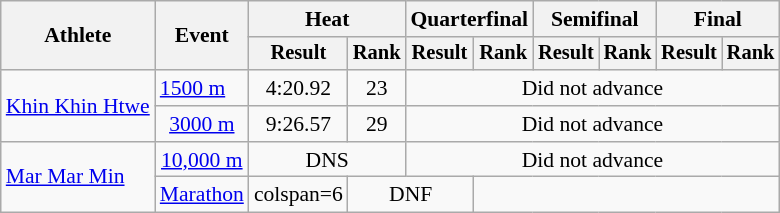<table class="wikitable" style="font-size:90%">
<tr>
<th rowspan="2">Athlete</th>
<th rowspan="2">Event</th>
<th colspan="2">Heat</th>
<th colspan="2">Quarterfinal</th>
<th colspan="2">Semifinal</th>
<th colspan="2">Final</th>
</tr>
<tr style="font-size:95%">
<th>Result</th>
<th>Rank</th>
<th>Result</th>
<th>Rank</th>
<th>Result</th>
<th>Rank</th>
<th>Result</th>
<th>Rank</th>
</tr>
<tr align=center>
<td align=left rowspan=2><a href='#'>Khin Khin Htwe</a></td>
<td align=left><a href='#'>1500 m</a></td>
<td>4:20.92</td>
<td>23</td>
<td align=center colspan="6">Did not advance</td>
</tr>
<tr align=center>
<td><a href='#'>3000 m</a></td>
<td>9:26.57</td>
<td>29</td>
<td align=center colspan="6">Did not advance</td>
</tr>
<tr align=center>
<td align=left rowspan=2><a href='#'>Mar Mar Min</a></td>
<td><a href='#'>10,000 m</a></td>
<td colspan="2">DNS</td>
<td align=center colspan="6">Did not advance</td>
</tr>
<tr align=center>
<td><a href='#'>Marathon</a></td>
<td>colspan=6 </td>
<td align=center colspan="2">DNF</td>
</tr>
</table>
